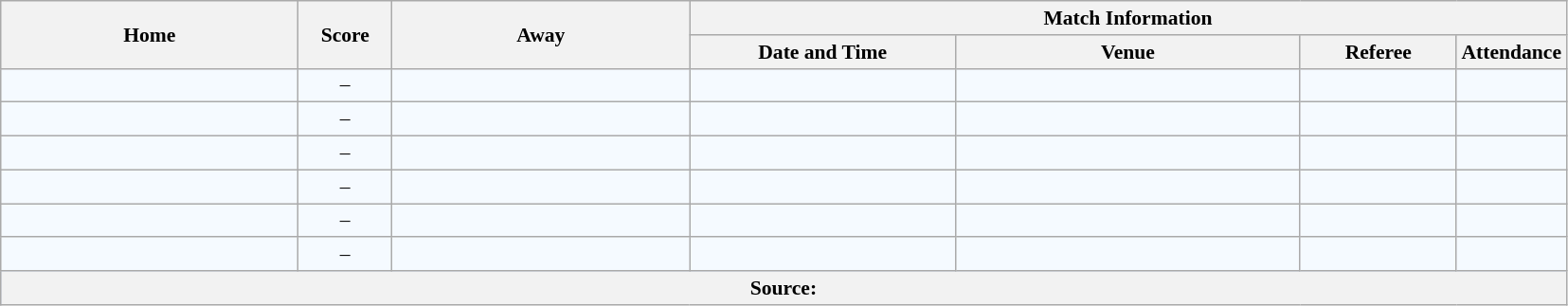<table class="wikitable" style="border-collapse:collapse; font-size:90%; text-align:center;">
<tr>
<th rowspan="2" width="19%">Home</th>
<th rowspan="2" width="6%">Score</th>
<th rowspan="2" width="19%">Away</th>
<th colspan="4">Match Information</th>
</tr>
<tr bgcolor="#CCCCCC">
<th width="17%">Date and Time</th>
<th width="22%">Venue</th>
<th width="10%">Referee</th>
<th width="7%">Attendance</th>
</tr>
<tr bgcolor="#F5FAFF">
<td></td>
<td>–</td>
<td></td>
<td></td>
<td></td>
<td></td>
<td></td>
</tr>
<tr bgcolor="#F5FAFF">
<td></td>
<td>–</td>
<td></td>
<td></td>
<td></td>
<td></td>
<td></td>
</tr>
<tr bgcolor="#F5FAFF">
<td></td>
<td>–</td>
<td></td>
<td></td>
<td></td>
<td></td>
<td></td>
</tr>
<tr bgcolor="#F5FAFF">
<td></td>
<td>–</td>
<td></td>
<td></td>
<td></td>
<td></td>
<td></td>
</tr>
<tr bgcolor="#F5FAFF">
<td></td>
<td>–</td>
<td></td>
<td></td>
<td></td>
<td></td>
<td></td>
</tr>
<tr bgcolor="#F5FAFF">
<td></td>
<td>–</td>
<td></td>
<td></td>
<td></td>
<td></td>
<td></td>
</tr>
<tr bgcolor="#C1D8FF">
<th colspan="7">Source:</th>
</tr>
</table>
